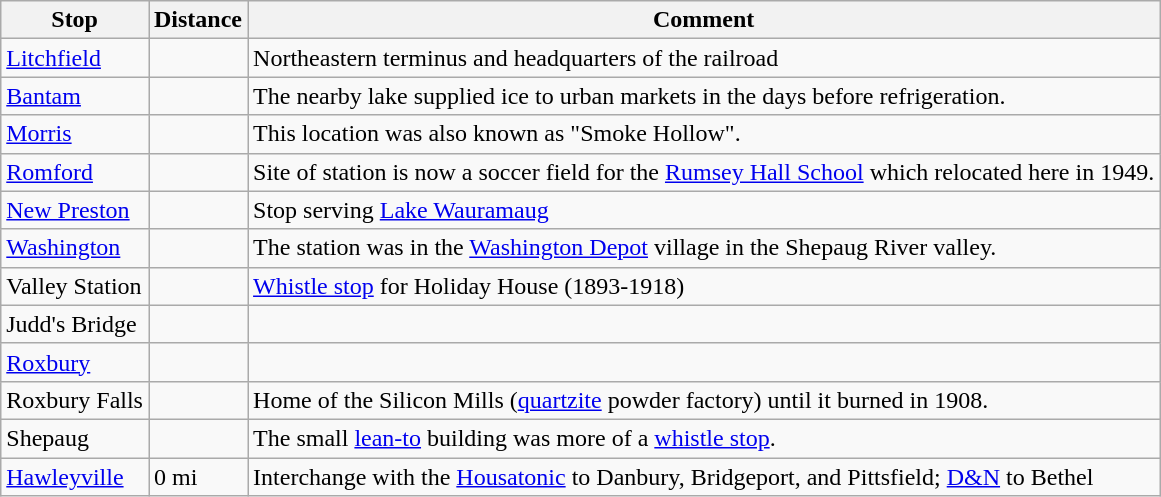<table class="wikitable">
<tr>
<th>Stop</th>
<th>Distance</th>
<th>Comment</th>
</tr>
<tr>
<td><a href='#'>Litchfield</a></td>
<td></td>
<td>Northeastern terminus and headquarters of the railroad</td>
</tr>
<tr>
<td><a href='#'>Bantam</a></td>
<td></td>
<td>The nearby lake supplied ice to urban markets in the days before refrigeration.</td>
</tr>
<tr>
<td><a href='#'>Morris</a></td>
<td></td>
<td>This location was also known as "Smoke Hollow".</td>
</tr>
<tr>
<td><a href='#'>Romford</a></td>
<td></td>
<td>Site of station is now a soccer field for the <a href='#'>Rumsey Hall School</a> which relocated here in 1949.</td>
</tr>
<tr>
<td><a href='#'>New Preston</a></td>
<td></td>
<td>Stop serving <a href='#'>Lake Wauramaug</a></td>
</tr>
<tr>
<td><a href='#'>Washington</a></td>
<td></td>
<td>The station was in the <a href='#'>Washington Depot</a> village in the Shepaug River valley.</td>
</tr>
<tr>
<td>Valley Station</td>
<td></td>
<td><a href='#'>Whistle stop</a> for Holiday House (1893-1918)</td>
</tr>
<tr>
<td>Judd's Bridge</td>
<td></td>
<td></td>
</tr>
<tr>
<td><a href='#'>Roxbury</a></td>
<td></td>
<td></td>
</tr>
<tr>
<td>Roxbury Falls</td>
<td></td>
<td>Home of the Silicon Mills (<a href='#'>quartzite</a> powder factory) until it burned in 1908.</td>
</tr>
<tr>
<td>Shepaug</td>
<td></td>
<td>The small <a href='#'>lean-to</a> building was more of a <a href='#'>whistle stop</a>.</td>
</tr>
<tr>
<td><a href='#'>Hawleyville</a></td>
<td>0 mi</td>
<td>Interchange with the <a href='#'>Housatonic</a> to Danbury, Bridgeport, and Pittsfield; <a href='#'>D&N</a> to Bethel</td>
</tr>
</table>
